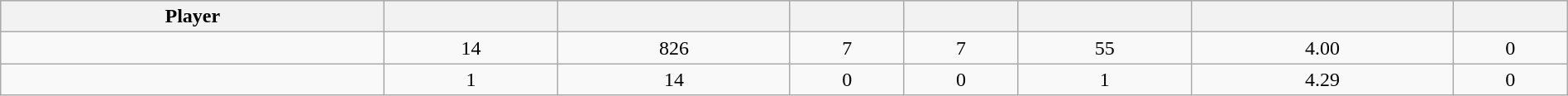<table class="wikitable sortable" style="width:100%;">
<tr style="text-align:center; background:#ddd;">
<th>Player</th>
<th></th>
<th></th>
<th></th>
<th></th>
<th></th>
<th></th>
<th></th>
</tr>
<tr align=center>
<td></td>
<td>14</td>
<td>826</td>
<td>7</td>
<td>7</td>
<td>55</td>
<td>4.00</td>
<td>0</td>
</tr>
<tr align=center>
<td></td>
<td>1</td>
<td>14</td>
<td>0</td>
<td>0</td>
<td>1</td>
<td>4.29</td>
<td>0</td>
</tr>
</table>
